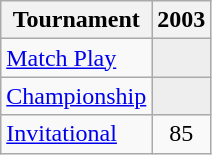<table class="wikitable" style="text-align:center;">
<tr>
<th>Tournament</th>
<th>2003</th>
</tr>
<tr>
<td align="left"><a href='#'>Match Play</a></td>
<td style="background:#eeeeee;"></td>
</tr>
<tr>
<td align="left"><a href='#'>Championship</a></td>
<td style="background:#eeeeee;"></td>
</tr>
<tr>
<td align="left"><a href='#'>Invitational</a></td>
<td>85</td>
</tr>
</table>
